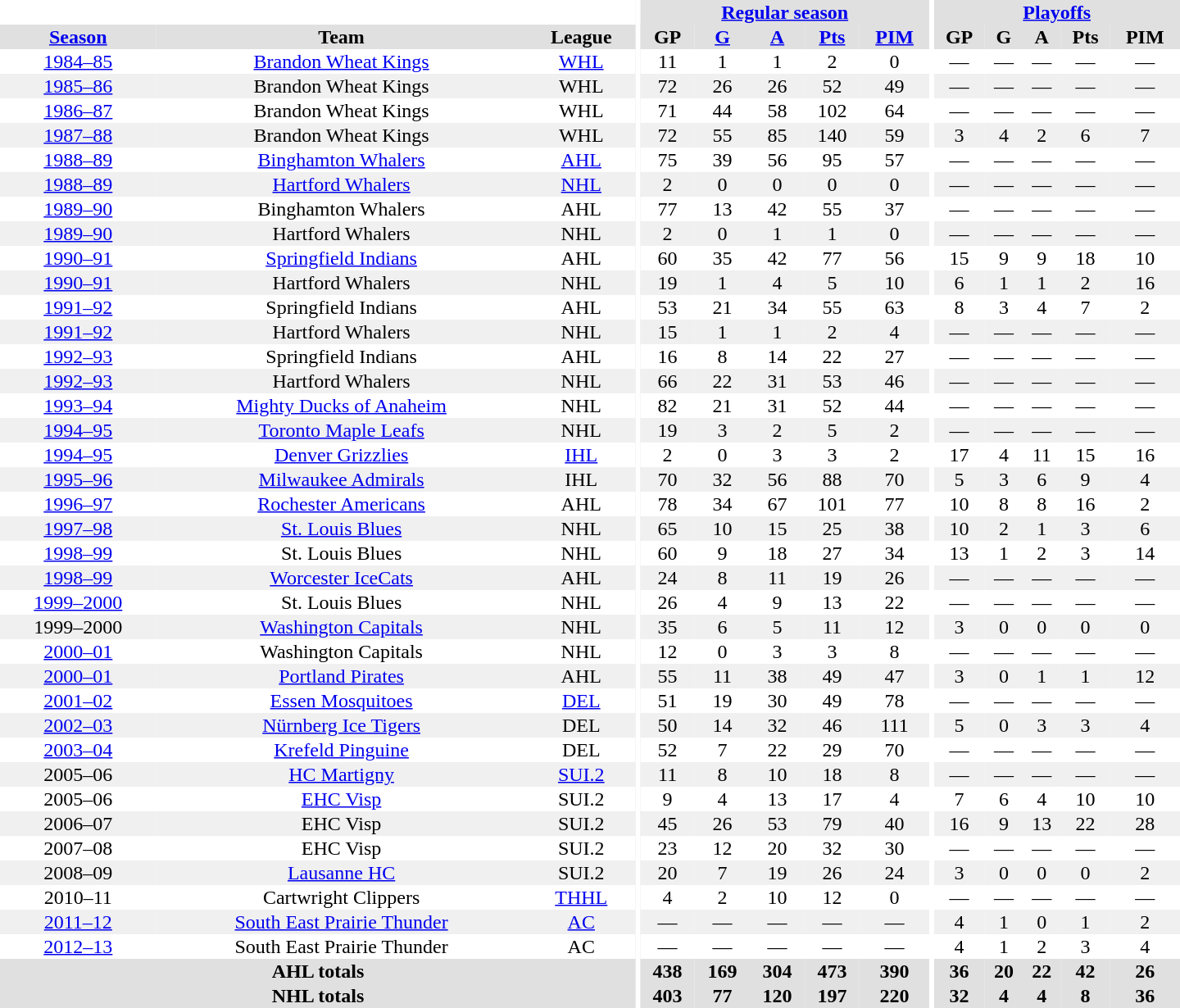<table border="0" cellpadding="1" cellspacing="0" style="text-align:center; width:60em">
<tr bgcolor="#e0e0e0">
<th colspan="3" bgcolor="#ffffff"></th>
<th rowspan="99" bgcolor="#ffffff"></th>
<th colspan="5"><a href='#'>Regular season</a></th>
<th rowspan="99" bgcolor="#ffffff"></th>
<th colspan="5"><a href='#'>Playoffs</a></th>
</tr>
<tr bgcolor="#e0e0e0">
<th><a href='#'>Season</a></th>
<th>Team</th>
<th>League</th>
<th>GP</th>
<th><a href='#'>G</a></th>
<th><a href='#'>A</a></th>
<th><a href='#'>Pts</a></th>
<th><a href='#'>PIM</a></th>
<th>GP</th>
<th>G</th>
<th>A</th>
<th>Pts</th>
<th>PIM</th>
</tr>
<tr>
<td><a href='#'>1984–85</a></td>
<td><a href='#'>Brandon Wheat Kings</a></td>
<td><a href='#'>WHL</a></td>
<td>11</td>
<td>1</td>
<td>1</td>
<td>2</td>
<td>0</td>
<td>—</td>
<td>—</td>
<td>—</td>
<td>—</td>
<td>—</td>
</tr>
<tr bgcolor="#f0f0f0">
<td><a href='#'>1985–86</a></td>
<td>Brandon Wheat Kings</td>
<td>WHL</td>
<td>72</td>
<td>26</td>
<td>26</td>
<td>52</td>
<td>49</td>
<td>—</td>
<td>—</td>
<td>—</td>
<td>—</td>
<td>—</td>
</tr>
<tr>
<td><a href='#'>1986–87</a></td>
<td>Brandon Wheat Kings</td>
<td>WHL</td>
<td>71</td>
<td>44</td>
<td>58</td>
<td>102</td>
<td>64</td>
<td>—</td>
<td>—</td>
<td>—</td>
<td>—</td>
<td>—</td>
</tr>
<tr bgcolor="#f0f0f0">
<td><a href='#'>1987–88</a></td>
<td>Brandon Wheat Kings</td>
<td>WHL</td>
<td>72</td>
<td>55</td>
<td>85</td>
<td>140</td>
<td>59</td>
<td>3</td>
<td>4</td>
<td>2</td>
<td>6</td>
<td>7</td>
</tr>
<tr>
<td><a href='#'>1988–89</a></td>
<td><a href='#'>Binghamton Whalers</a></td>
<td><a href='#'>AHL</a></td>
<td>75</td>
<td>39</td>
<td>56</td>
<td>95</td>
<td>57</td>
<td>—</td>
<td>—</td>
<td>—</td>
<td>—</td>
<td>—</td>
</tr>
<tr style="background-color:#f0f0f0;">
<td><a href='#'>1988–89</a></td>
<td><a href='#'>Hartford Whalers</a></td>
<td><a href='#'>NHL</a></td>
<td>2</td>
<td>0</td>
<td>0</td>
<td>0</td>
<td>0</td>
<td>—</td>
<td>—</td>
<td>—</td>
<td>—</td>
<td>—</td>
</tr>
<tr>
<td><a href='#'>1989–90</a></td>
<td>Binghamton Whalers</td>
<td>AHL</td>
<td>77</td>
<td>13</td>
<td>42</td>
<td>55</td>
<td>37</td>
<td>—</td>
<td>—</td>
<td>—</td>
<td>—</td>
<td>—</td>
</tr>
<tr style="background-color:#f0f0f0;">
<td><a href='#'>1989–90</a></td>
<td>Hartford Whalers</td>
<td>NHL</td>
<td>2</td>
<td>0</td>
<td>1</td>
<td>1</td>
<td>0</td>
<td>—</td>
<td>—</td>
<td>—</td>
<td>—</td>
<td>—</td>
</tr>
<tr>
<td><a href='#'>1990–91</a></td>
<td><a href='#'>Springfield Indians</a></td>
<td>AHL</td>
<td>60</td>
<td>35</td>
<td>42</td>
<td>77</td>
<td>56</td>
<td>15</td>
<td>9</td>
<td>9</td>
<td>18</td>
<td>10</td>
</tr>
<tr style="background-color:#f0f0f0;">
<td><a href='#'>1990–91</a></td>
<td>Hartford Whalers</td>
<td>NHL</td>
<td>19</td>
<td>1</td>
<td>4</td>
<td>5</td>
<td>10</td>
<td>6</td>
<td>1</td>
<td>1</td>
<td>2</td>
<td>16</td>
</tr>
<tr>
<td><a href='#'>1991–92</a></td>
<td>Springfield Indians</td>
<td>AHL</td>
<td>53</td>
<td>21</td>
<td>34</td>
<td>55</td>
<td>63</td>
<td>8</td>
<td>3</td>
<td>4</td>
<td>7</td>
<td>2</td>
</tr>
<tr style="background-color:#f0f0f0;">
<td><a href='#'>1991–92</a></td>
<td>Hartford Whalers</td>
<td>NHL</td>
<td>15</td>
<td>1</td>
<td>1</td>
<td>2</td>
<td>4</td>
<td>—</td>
<td>—</td>
<td>—</td>
<td>—</td>
<td>—</td>
</tr>
<tr>
<td><a href='#'>1992–93</a></td>
<td>Springfield Indians</td>
<td>AHL</td>
<td>16</td>
<td>8</td>
<td>14</td>
<td>22</td>
<td>27</td>
<td>—</td>
<td>—</td>
<td>—</td>
<td>—</td>
<td>—</td>
</tr>
<tr style="background-color:#f0f0f0;">
<td><a href='#'>1992–93</a></td>
<td>Hartford Whalers</td>
<td>NHL</td>
<td>66</td>
<td>22</td>
<td>31</td>
<td>53</td>
<td>46</td>
<td>—</td>
<td>—</td>
<td>—</td>
<td>—</td>
<td>—</td>
</tr>
<tr>
<td><a href='#'>1993–94</a></td>
<td><a href='#'>Mighty Ducks of Anaheim</a></td>
<td>NHL</td>
<td>82</td>
<td>21</td>
<td>31</td>
<td>52</td>
<td>44</td>
<td>—</td>
<td>—</td>
<td>—</td>
<td>—</td>
<td>—</td>
</tr>
<tr style="background-color:#f0f0f0;">
<td><a href='#'>1994–95</a></td>
<td><a href='#'>Toronto Maple Leafs</a></td>
<td>NHL</td>
<td>19</td>
<td>3</td>
<td>2</td>
<td>5</td>
<td>2</td>
<td>—</td>
<td>—</td>
<td>—</td>
<td>—</td>
<td>—</td>
</tr>
<tr>
<td><a href='#'>1994–95</a></td>
<td><a href='#'>Denver Grizzlies</a></td>
<td><a href='#'>IHL</a></td>
<td>2</td>
<td>0</td>
<td>3</td>
<td>3</td>
<td>2</td>
<td>17</td>
<td>4</td>
<td>11</td>
<td>15</td>
<td>16</td>
</tr>
<tr style="background-color:#f0f0f0;">
<td><a href='#'>1995–96</a></td>
<td><a href='#'>Milwaukee Admirals</a></td>
<td>IHL</td>
<td>70</td>
<td>32</td>
<td>56</td>
<td>88</td>
<td>70</td>
<td>5</td>
<td>3</td>
<td>6</td>
<td>9</td>
<td>4</td>
</tr>
<tr>
<td><a href='#'>1996–97</a></td>
<td><a href='#'>Rochester Americans</a></td>
<td>AHL</td>
<td>78</td>
<td>34</td>
<td>67</td>
<td>101</td>
<td>77</td>
<td>10</td>
<td>8</td>
<td>8</td>
<td>16</td>
<td>2</td>
</tr>
<tr style="background-color:#f0f0f0;">
<td><a href='#'>1997–98</a></td>
<td><a href='#'>St. Louis Blues</a></td>
<td>NHL</td>
<td>65</td>
<td>10</td>
<td>15</td>
<td>25</td>
<td>38</td>
<td>10</td>
<td>2</td>
<td>1</td>
<td>3</td>
<td>6</td>
</tr>
<tr>
<td><a href='#'>1998–99</a></td>
<td>St. Louis Blues</td>
<td>NHL</td>
<td>60</td>
<td>9</td>
<td>18</td>
<td>27</td>
<td>34</td>
<td>13</td>
<td>1</td>
<td>2</td>
<td>3</td>
<td>14</td>
</tr>
<tr style="background-color:#f0f0f0;">
<td><a href='#'>1998–99</a></td>
<td><a href='#'>Worcester IceCats</a></td>
<td>AHL</td>
<td>24</td>
<td>8</td>
<td>11</td>
<td>19</td>
<td>26</td>
<td>—</td>
<td>—</td>
<td>—</td>
<td>—</td>
<td>—</td>
</tr>
<tr>
<td><a href='#'>1999–2000</a></td>
<td>St. Louis Blues</td>
<td>NHL</td>
<td>26</td>
<td>4</td>
<td>9</td>
<td>13</td>
<td>22</td>
<td>—</td>
<td>—</td>
<td>—</td>
<td>—</td>
<td>—</td>
</tr>
<tr bgcolor="#f0f0f0">
<td>1999–2000</td>
<td><a href='#'>Washington Capitals</a></td>
<td>NHL</td>
<td>35</td>
<td>6</td>
<td>5</td>
<td>11</td>
<td>12</td>
<td>3</td>
<td>0</td>
<td>0</td>
<td>0</td>
<td>0</td>
</tr>
<tr>
<td><a href='#'>2000–01</a></td>
<td>Washington Capitals</td>
<td>NHL</td>
<td>12</td>
<td>0</td>
<td>3</td>
<td>3</td>
<td>8</td>
<td>—</td>
<td>—</td>
<td>—</td>
<td>—</td>
<td>—</td>
</tr>
<tr style="background-color:#f0f0f0;">
<td><a href='#'>2000–01</a></td>
<td><a href='#'>Portland Pirates</a></td>
<td>AHL</td>
<td>55</td>
<td>11</td>
<td>38</td>
<td>49</td>
<td>47</td>
<td>3</td>
<td>0</td>
<td>1</td>
<td>1</td>
<td>12</td>
</tr>
<tr>
<td><a href='#'>2001–02</a></td>
<td><a href='#'>Essen Mosquitoes</a></td>
<td><a href='#'>DEL</a></td>
<td>51</td>
<td>19</td>
<td>30</td>
<td>49</td>
<td>78</td>
<td>—</td>
<td>—</td>
<td>—</td>
<td>—</td>
<td>—</td>
</tr>
<tr style="background-color:#f0f0f0;">
<td><a href='#'>2002–03</a></td>
<td><a href='#'>Nürnberg Ice Tigers</a></td>
<td>DEL</td>
<td>50</td>
<td>14</td>
<td>32</td>
<td>46</td>
<td>111</td>
<td>5</td>
<td>0</td>
<td>3</td>
<td>3</td>
<td>4</td>
</tr>
<tr>
<td><a href='#'>2003–04</a></td>
<td><a href='#'>Krefeld Pinguine</a></td>
<td>DEL</td>
<td>52</td>
<td>7</td>
<td>22</td>
<td>29</td>
<td>70</td>
<td>—</td>
<td>—</td>
<td>—</td>
<td>—</td>
<td>—</td>
</tr>
<tr style="background-color:#f0f0f0;">
<td>2005–06</td>
<td><a href='#'>HC Martigny</a></td>
<td><a href='#'>SUI.2</a></td>
<td>11</td>
<td>8</td>
<td>10</td>
<td>18</td>
<td>8</td>
<td>—</td>
<td>—</td>
<td>—</td>
<td>—</td>
<td>—</td>
</tr>
<tr>
<td>2005–06</td>
<td><a href='#'>EHC Visp</a></td>
<td>SUI.2</td>
<td>9</td>
<td>4</td>
<td>13</td>
<td>17</td>
<td>4</td>
<td>7</td>
<td>6</td>
<td>4</td>
<td>10</td>
<td>10</td>
</tr>
<tr style="background-color:#f0f0f0;">
<td>2006–07</td>
<td>EHC Visp</td>
<td>SUI.2</td>
<td>45</td>
<td>26</td>
<td>53</td>
<td>79</td>
<td>40</td>
<td>16</td>
<td>9</td>
<td>13</td>
<td>22</td>
<td>28</td>
</tr>
<tr>
<td>2007–08</td>
<td>EHC Visp</td>
<td>SUI.2</td>
<td>23</td>
<td>12</td>
<td>20</td>
<td>32</td>
<td>30</td>
<td>—</td>
<td>—</td>
<td>—</td>
<td>—</td>
<td>—</td>
</tr>
<tr style="background-color:#f0f0f0;">
<td>2008–09</td>
<td><a href='#'>Lausanne HC</a></td>
<td>SUI.2</td>
<td>20</td>
<td>7</td>
<td>19</td>
<td>26</td>
<td>24</td>
<td>3</td>
<td>0</td>
<td>0</td>
<td>0</td>
<td>2</td>
</tr>
<tr>
<td>2010–11</td>
<td>Cartwright Clippers</td>
<td><a href='#'>THHL</a></td>
<td>4</td>
<td>2</td>
<td>10</td>
<td>12</td>
<td>0</td>
<td>—</td>
<td>—</td>
<td>—</td>
<td>—</td>
<td>—</td>
</tr>
<tr style="background-color:#f0f0f0;">
<td><a href='#'>2011–12</a></td>
<td><a href='#'>South East Prairie Thunder</a></td>
<td><a href='#'>AC</a></td>
<td>—</td>
<td>—</td>
<td>—</td>
<td>—</td>
<td>—</td>
<td>4</td>
<td>1</td>
<td>0</td>
<td>1</td>
<td>2</td>
</tr>
<tr>
<td><a href='#'>2012–13</a></td>
<td>South East Prairie Thunder</td>
<td>AC</td>
<td>—</td>
<td>—</td>
<td>—</td>
<td>—</td>
<td>—</td>
<td>4</td>
<td>1</td>
<td>2</td>
<td>3</td>
<td>4</td>
</tr>
<tr bgcolor="#e0e0e0">
<th colspan="3">AHL totals</th>
<th>438</th>
<th>169</th>
<th>304</th>
<th>473</th>
<th>390</th>
<th>36</th>
<th>20</th>
<th>22</th>
<th>42</th>
<th>26</th>
</tr>
<tr bgcolor="#e0e0e0">
<th colspan="3">NHL totals</th>
<th>403</th>
<th>77</th>
<th>120</th>
<th>197</th>
<th>220</th>
<th>32</th>
<th>4</th>
<th>4</th>
<th>8</th>
<th>36</th>
</tr>
</table>
